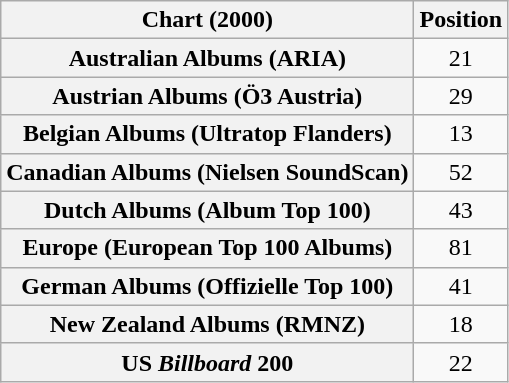<table class="wikitable sortable plainrowheaders" style="text-align:center">
<tr>
<th scope="col">Chart (2000)</th>
<th scope="col">Position</th>
</tr>
<tr>
<th scope="row">Australian Albums (ARIA)</th>
<td>21</td>
</tr>
<tr>
<th scope="row">Austrian Albums (Ö3 Austria)</th>
<td>29</td>
</tr>
<tr>
<th scope="row">Belgian Albums (Ultratop Flanders)</th>
<td>13</td>
</tr>
<tr>
<th scope="row">Canadian Albums (Nielsen SoundScan)</th>
<td>52</td>
</tr>
<tr>
<th scope="row">Dutch Albums (Album Top 100)</th>
<td>43</td>
</tr>
<tr>
<th scope="row">Europe (European Top 100 Albums)</th>
<td>81</td>
</tr>
<tr>
<th scope="row">German Albums (Offizielle Top 100)</th>
<td>41</td>
</tr>
<tr>
<th scope="row">New Zealand Albums (RMNZ)</th>
<td>18</td>
</tr>
<tr>
<th scope="row">US <em>Billboard</em> 200</th>
<td>22</td>
</tr>
</table>
